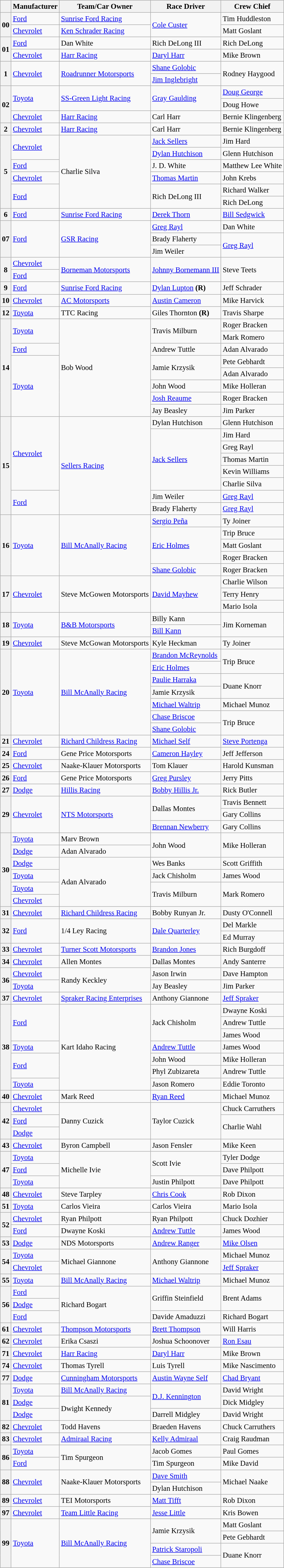<table class="wikitable" style="font-size: 95%;">
<tr>
<th></th>
<th>Manufacturer</th>
<th>Team/Car Owner</th>
<th>Race Driver</th>
<th>Crew Chief</th>
</tr>
<tr>
<th rowspan="2">00</th>
<td><a href='#'>Ford</a> <small> </small></td>
<td><a href='#'>Sunrise Ford Racing</a> <small></small></td>
<td rowspan="2"><a href='#'>Cole Custer</a> <small></small></td>
<td>Tim Huddleston <small></small></td>
</tr>
<tr>
<td><a href='#'>Chevrolet</a> <small></small></td>
<td><a href='#'>Ken Schrader Racing</a> <small></small></td>
<td>Matt Goslant <small></small></td>
</tr>
<tr>
<th rowspan="2">01</th>
<td><a href='#'>Ford</a></td>
<td>Dan White</td>
<td>Rich DeLong III <small></small></td>
<td>Rich DeLong</td>
</tr>
<tr>
<td><a href='#'>Chevrolet</a></td>
<td><a href='#'>Harr Racing</a></td>
<td><a href='#'>Daryl Harr</a> <small></small></td>
<td>Mike Brown</td>
</tr>
<tr>
<th rowspan="2">1</th>
<td rowspan="2"><a href='#'>Chevrolet</a></td>
<td rowspan="2"><a href='#'>Roadrunner Motorsports</a></td>
<td><a href='#'>Shane Golobic</a> <small></small></td>
<td rowspan="2">Rodney Haygood</td>
</tr>
<tr>
<td><a href='#'>Jim Inglebright</a> <small></small></td>
</tr>
<tr>
<th rowspan="3">02</th>
<td rowspan="2"><a href='#'>Toyota</a></td>
<td rowspan="2"><a href='#'>SS-Green Light Racing</a></td>
<td rowspan="2"><a href='#'>Gray Gaulding</a> <small></small></td>
<td><a href='#'>Doug George</a> <small></small></td>
</tr>
<tr>
<td>Doug Howe <small></small></td>
</tr>
<tr>
<td><a href='#'>Chevrolet</a></td>
<td><a href='#'>Harr Racing</a></td>
<td>Carl Harr <small></small></td>
<td>Bernie Klingenberg <small></small></td>
</tr>
<tr>
<th>2</th>
<td><a href='#'>Chevrolet</a></td>
<td><a href='#'>Harr Racing</a></td>
<td>Carl Harr <small></small></td>
<td>Bernie Klingenberg <small></small></td>
</tr>
<tr>
<th rowspan="6">5</th>
<td rowspan="2"><a href='#'>Chevrolet</a></td>
<td rowspan="6">Charlie Silva</td>
<td><a href='#'>Jack Sellers</a> <small></small></td>
<td>Jim Hard <small></small></td>
</tr>
<tr>
<td><a href='#'>Dylan Hutchison</a> <small></small></td>
<td>Glenn Hutchison</td>
</tr>
<tr>
<td><a href='#'>Ford</a></td>
<td>J. D. White <small></small></td>
<td>Matthew Lee White</td>
</tr>
<tr>
<td><a href='#'>Chevrolet</a></td>
<td><a href='#'>Thomas Martin</a> <small></small></td>
<td>John Krebs</td>
</tr>
<tr>
<td rowspan="2"><a href='#'>Ford</a></td>
<td rowspan="2">Rich DeLong III <small></small></td>
<td>Richard Walker <small></small></td>
</tr>
<tr>
<td>Rich DeLong <small></small></td>
</tr>
<tr>
<th>6</th>
<td><a href='#'>Ford</a></td>
<td><a href='#'>Sunrise Ford Racing</a></td>
<td><a href='#'>Derek Thorn</a></td>
<td><a href='#'>Bill Sedgwick</a></td>
</tr>
<tr>
<th rowspan="3">07</th>
<td rowspan="3"><a href='#'>Ford</a></td>
<td rowspan="3"><a href='#'>GSR Racing</a></td>
<td><a href='#'>Greg Rayl</a> <small></small></td>
<td>Dan White <small></small></td>
</tr>
<tr>
<td>Brady Flaherty <small></small></td>
<td rowspan="2"><a href='#'>Greg Rayl</a></td>
</tr>
<tr>
<td>Jim Weiler <small></small></td>
</tr>
<tr>
<th rowspan="2">8</th>
<td><a href='#'>Chevrolet</a> <small></small></td>
<td rowspan="2"><a href='#'>Borneman Motorsports</a></td>
<td rowspan="2"><a href='#'>Johnny Bornemann III</a> <small></small></td>
<td rowspan="2">Steve Teets</td>
</tr>
<tr>
<td><a href='#'>Ford</a> <small></small></td>
</tr>
<tr>
<th>9</th>
<td><a href='#'>Ford</a></td>
<td><a href='#'>Sunrise Ford Racing</a></td>
<td><a href='#'>Dylan Lupton</a> <strong>(R)</strong></td>
<td>Jeff Schrader</td>
</tr>
<tr>
<th>10</th>
<td><a href='#'>Chevrolet</a></td>
<td><a href='#'>AC Motorsports</a></td>
<td><a href='#'>Austin Cameron</a> <small></small></td>
<td>Mike Harvick</td>
</tr>
<tr>
<th>12</th>
<td><a href='#'>Toyota</a></td>
<td>TTC Racing</td>
<td>Giles Thornton <strong>(R)</strong> <small></small></td>
<td>Travis Sharpe</td>
</tr>
<tr>
<th rowspan="8">14</th>
<td rowspan="2"><a href='#'>Toyota</a></td>
<td rowspan="8">Bob Wood</td>
<td rowspan="2">Travis Milburn <small></small></td>
<td>Roger Bracken <small></small></td>
</tr>
<tr>
<td>Mark Romero <small></small></td>
</tr>
<tr>
<td><a href='#'>Ford</a></td>
<td>Andrew Tuttle <small></small></td>
<td>Adan Alvarado</td>
</tr>
<tr>
<td rowspan="5"><a href='#'>Toyota</a></td>
<td rowspan="2">Jamie Krzysik <small></small></td>
<td>Pete Gebhardt <small></small></td>
</tr>
<tr>
<td>Adan Alvarado <small></small></td>
</tr>
<tr>
<td>John Wood <small></small></td>
<td>Mike Holleran</td>
</tr>
<tr>
<td><a href='#'>Josh Reaume</a> <small></small></td>
<td>Roger Bracken</td>
</tr>
<tr>
<td>Jay Beasley <small></small></td>
<td>Jim Parker</td>
</tr>
<tr>
<th rowspan="8">15</th>
<td rowspan="6"><a href='#'>Chevrolet</a></td>
<td rowspan="8"><a href='#'>Sellers Racing</a></td>
<td>Dylan Hutchison <small></small></td>
<td>Glenn Hutchison</td>
</tr>
<tr>
<td rowspan="5"><a href='#'>Jack Sellers</a> <small></small></td>
<td>Jim Hard <small></small></td>
</tr>
<tr>
<td>Greg Rayl <small></small></td>
</tr>
<tr>
<td>Thomas Martin <small></small></td>
</tr>
<tr>
<td>Kevin Williams <small></small></td>
</tr>
<tr>
<td>Charlie Silva <small></small></td>
</tr>
<tr>
<td rowspan="2"><a href='#'>Ford</a></td>
<td>Jim Weiler <small></small></td>
<td><a href='#'>Greg Rayl</a></td>
</tr>
<tr>
<td>Brady Flaherty <small></small></td>
<td><a href='#'>Greg Rayl</a></td>
</tr>
<tr>
<th rowspan="5">16</th>
<td rowspan="5"><a href='#'>Toyota</a></td>
<td rowspan="5"><a href='#'>Bill McAnally Racing</a></td>
<td><a href='#'>Sergio Peña</a> <small></small></td>
<td>Ty Joiner</td>
</tr>
<tr>
<td rowspan="3"><a href='#'>Eric Holmes</a> <small></small></td>
<td>Trip Bruce <small></small></td>
</tr>
<tr>
<td>Matt Goslant <small></small></td>
</tr>
<tr>
<td>Roger Bracken <small></small></td>
</tr>
<tr>
<td><a href='#'>Shane Golobic</a> <small></small></td>
<td>Roger Bracken</td>
</tr>
<tr>
<th rowspan="3">17</th>
<td rowspan="3"><a href='#'>Chevrolet</a></td>
<td rowspan="3">Steve McGowen Motorsports</td>
<td rowspan="3"><a href='#'>David Mayhew</a> <small></small></td>
<td>Charlie Wilson <small></small></td>
</tr>
<tr>
<td>Terry Henry <small></small></td>
</tr>
<tr>
<td>Mario Isola <small></small></td>
</tr>
<tr>
<th rowspan="2">18</th>
<td rowspan="2"><a href='#'>Toyota</a></td>
<td rowspan="2"><a href='#'>B&B Motorsports</a></td>
<td>Billy Kann <small></small></td>
<td rowspan="2">Jim Korneman</td>
</tr>
<tr>
<td><a href='#'>Bill Kann</a> <small></small></td>
</tr>
<tr>
<th>19</th>
<td><a href='#'>Chevrolet</a></td>
<td>Steve McGowan Motorsports</td>
<td>Kyle Heckman <small></small></td>
<td>Ty Joiner</td>
</tr>
<tr>
<th rowspan="7">20</th>
<td rowspan="7"><a href='#'>Toyota</a></td>
<td rowspan="7"><a href='#'>Bill McAnally Racing</a></td>
<td><a href='#'>Brandon McReynolds</a> <small></small></td>
<td rowspan="2">Trip Bruce</td>
</tr>
<tr>
<td><a href='#'>Eric Holmes</a> <small></small></td>
</tr>
<tr>
<td><a href='#'>Paulie Harraka</a> <small></small></td>
<td rowspan="2">Duane Knorr</td>
</tr>
<tr>
<td>Jamie Krzysik <small></small></td>
</tr>
<tr>
<td><a href='#'>Michael Waltrip</a> <small></small></td>
<td>Michael Munoz</td>
</tr>
<tr>
<td><a href='#'>Chase Briscoe</a> <small></small></td>
<td rowspan="2">Trip Bruce</td>
</tr>
<tr>
<td><a href='#'>Shane Golobic</a> <small></small></td>
</tr>
<tr>
<th>21</th>
<td><a href='#'>Chevrolet</a></td>
<td><a href='#'>Richard Childress Racing</a></td>
<td><a href='#'>Michael Self</a></td>
<td><a href='#'>Steve Portenga</a></td>
</tr>
<tr>
<th>24</th>
<td><a href='#'>Ford</a></td>
<td>Gene Price Motorsports</td>
<td><a href='#'>Cameron Hayley</a></td>
<td>Jeff Jefferson</td>
</tr>
<tr>
<th>25</th>
<td><a href='#'>Chevrolet</a></td>
<td>Naake-Klauer Motorsports</td>
<td>Tom Klauer <small></small></td>
<td>Harold Kunsman</td>
</tr>
<tr>
<th>26</th>
<td><a href='#'>Ford</a></td>
<td>Gene Price Motorsports</td>
<td><a href='#'>Greg Pursley</a></td>
<td>Jerry Pitts</td>
</tr>
<tr>
<th>27</th>
<td><a href='#'>Dodge</a></td>
<td><a href='#'>Hillis Racing</a></td>
<td><a href='#'>Bobby Hillis Jr.</a> <small></small></td>
<td>Rick Butler</td>
</tr>
<tr>
<th rowspan="3">29</th>
<td rowspan="3"><a href='#'>Chevrolet</a></td>
<td rowspan="3"><a href='#'>NTS Motorsports</a></td>
<td rowspan="2">Dallas Montes <small></small></td>
<td>Travis Bennett <small></small></td>
</tr>
<tr>
<td>Gary Collins <small></small></td>
</tr>
<tr>
<td><a href='#'>Brennan Newberry</a> <small></small></td>
<td>Gary Collins</td>
</tr>
<tr>
<th rowspan="6">30</th>
<td><a href='#'>Toyota</a> <small></small></td>
<td>Marv Brown <small></small></td>
<td rowspan="2">John Wood <small></small></td>
<td rowspan="2">Mike Holleran <small></small></td>
</tr>
<tr>
<td><a href='#'>Dodge</a> <small></small></td>
<td>Adan Alvarado <small></small></td>
</tr>
<tr>
<td><a href='#'>Dodge</a></td>
<td rowspan="4">Adan Alvarado</td>
<td>Wes Banks <small></small></td>
<td>Scott Griffith</td>
</tr>
<tr>
<td><a href='#'>Toyota</a> <small></small></td>
<td>Jack Chisholm <small></small></td>
<td>James Wood <small></small></td>
</tr>
<tr>
<td><a href='#'>Toyota</a> <small></small></td>
<td rowspan="2">Travis Milburn <small></small></td>
<td rowspan="2">Mark Romero <small></small></td>
</tr>
<tr>
<td><a href='#'>Chevrolet</a> <small></small></td>
</tr>
<tr>
<th>31</th>
<td><a href='#'>Chevrolet</a></td>
<td><a href='#'>Richard Childress Racing</a></td>
<td>Bobby Runyan Jr. <small></small></td>
<td>Dusty O'Connell</td>
</tr>
<tr>
<th rowspan="2">32</th>
<td rowspan="2"><a href='#'>Ford</a></td>
<td rowspan="2">1/4 Ley Racing</td>
<td rowspan="2"><a href='#'>Dale Quarterley</a> <small></small></td>
<td>Del Markle <small></small></td>
</tr>
<tr>
<td>Ed Murray <small></small></td>
</tr>
<tr>
<th>33</th>
<td><a href='#'>Chevrolet</a></td>
<td><a href='#'>Turner Scott Motorsports</a></td>
<td><a href='#'>Brandon Jones</a> <small></small></td>
<td>Rich Burgdoff</td>
</tr>
<tr>
<th>34</th>
<td><a href='#'>Chevrolet</a></td>
<td>Allen Montes</td>
<td>Dallas Montes <small></small></td>
<td>Andy Santerre</td>
</tr>
<tr>
<th rowspan="2">36</th>
<td><a href='#'>Chevrolet</a></td>
<td rowspan="2">Randy Keckley</td>
<td>Jason Irwin <small></small></td>
<td>Dave Hampton</td>
</tr>
<tr>
<td><a href='#'>Toyota</a></td>
<td>Jay Beasley <small></small></td>
<td>Jim Parker</td>
</tr>
<tr>
<th>37</th>
<td><a href='#'>Chevrolet</a></td>
<td><a href='#'>Spraker Racing Enterprises</a></td>
<td>Anthony Giannone <small></small></td>
<td><a href='#'>Jeff Spraker</a></td>
</tr>
<tr>
<th rowspan="7">38</th>
<td rowspan="3"><a href='#'>Ford</a></td>
<td rowspan="7">Kart Idaho Racing</td>
<td rowspan="3">Jack Chisholm <small></small></td>
<td>Dwayne Koski <small></small></td>
</tr>
<tr>
<td>Andrew Tuttle <small></small></td>
</tr>
<tr>
<td>James Wood <small></small></td>
</tr>
<tr>
<td><a href='#'>Toyota</a></td>
<td><a href='#'>Andrew Tuttle</a> <small></small></td>
<td>James Wood</td>
</tr>
<tr>
<td rowspan="2"><a href='#'>Ford</a></td>
<td>John Wood <small></small></td>
<td>Mike Holleran</td>
</tr>
<tr>
<td>Phyl Zubizareta <small></small></td>
<td>Andrew Tuttle</td>
</tr>
<tr>
<td><a href='#'>Toyota</a></td>
<td>Jason Romero <small></small></td>
<td>Eddie Toronto</td>
</tr>
<tr>
<th>40</th>
<td><a href='#'>Chevrolet</a></td>
<td>Mark Reed</td>
<td><a href='#'>Ryan Reed</a> <small></small></td>
<td>Michael Munoz</td>
</tr>
<tr>
<th rowspan="3">42</th>
<td><a href='#'>Chevrolet</a> <small></small></td>
<td rowspan="3">Danny Cuzick</td>
<td rowspan="3">Taylor Cuzick</td>
<td>Chuck Carruthers <small></small></td>
</tr>
<tr>
<td><a href='#'>Ford</a> <small></small></td>
<td rowspan="2">Charlie Wahl <small></small></td>
</tr>
<tr>
<td><a href='#'>Dodge</a> <small></small></td>
</tr>
<tr>
<th>43</th>
<td><a href='#'>Chevrolet</a></td>
<td>Byron Campbell</td>
<td>Jason Fensler <small></small></td>
<td>Mike Keen</td>
</tr>
<tr>
<th rowspan="3">47</th>
<td><a href='#'>Toyota</a> <small></small></td>
<td rowspan="3">Michelle Ivie</td>
<td rowspan="2">Scott Ivie <small></small></td>
<td>Tyler Dodge <small></small></td>
</tr>
<tr>
<td><a href='#'>Ford</a> <small></small></td>
<td>Dave Philpott <small></small></td>
</tr>
<tr>
<td><a href='#'>Toyota</a></td>
<td>Justin Philpott <small></small></td>
<td>Dave Philpott</td>
</tr>
<tr>
<th>48</th>
<td><a href='#'>Chevrolet</a></td>
<td>Steve Tarpley</td>
<td><a href='#'>Chris Cook</a> <small></small></td>
<td>Rob Dixon</td>
</tr>
<tr>
<th>51</th>
<td><a href='#'>Toyota</a></td>
<td>Carlos Vieira</td>
<td>Carlos Vieira <small></small></td>
<td>Mario Isola</td>
</tr>
<tr>
<th rowspan="2">52</th>
<td><a href='#'>Chevrolet</a></td>
<td>Ryan Philpott</td>
<td>Ryan Philpott <small></small></td>
<td>Chuck Dozhier</td>
</tr>
<tr>
<td><a href='#'>Ford</a></td>
<td>Dwayne Koski</td>
<td><a href='#'>Andrew Tuttle</a> <small></small></td>
<td>James Wood</td>
</tr>
<tr>
<th>53</th>
<td><a href='#'>Dodge</a></td>
<td>NDS Motorsports</td>
<td><a href='#'>Andrew Ranger</a> <small></small></td>
<td><a href='#'>Mike Olsen</a></td>
</tr>
<tr>
<th rowspan="2">54</th>
<td><a href='#'>Toyota</a> <small></small></td>
<td rowspan="2">Michael Giannone</td>
<td rowspan="2">Anthony Giannone <small></small></td>
<td>Michael Munoz <small></small></td>
</tr>
<tr>
<td><a href='#'>Chevrolet</a> <small></small></td>
<td><a href='#'>Jeff Spraker</a> <small></small></td>
</tr>
<tr>
<th>55</th>
<td><a href='#'>Toyota</a></td>
<td><a href='#'>Bill McAnally Racing</a></td>
<td><a href='#'>Michael Waltrip</a> <small></small></td>
<td>Michael Munoz</td>
</tr>
<tr>
<th rowspan="3">56</th>
<td><a href='#'>Ford</a> <small></small></td>
<td rowspan="3">Richard Bogart</td>
<td rowspan="2">Griffin Steinfield <small></small></td>
<td rowspan="2">Brent Adams</td>
</tr>
<tr>
<td><a href='#'>Dodge</a> <small></small></td>
</tr>
<tr>
<td><a href='#'>Ford</a> <small></small></td>
<td>Davide Amaduzzi <small></small></td>
<td>Richard Bogart</td>
</tr>
<tr>
<th>61</th>
<td><a href='#'>Chevrolet</a></td>
<td><a href='#'>Thompson Motorsports</a></td>
<td><a href='#'>Brett Thompson</a> <small></small></td>
<td>Will Harris</td>
</tr>
<tr>
<th>62</th>
<td><a href='#'>Chevrolet</a></td>
<td>Erika Csaszi</td>
<td>Joshua Schoonover <small></small></td>
<td><a href='#'>Ron Esau</a></td>
</tr>
<tr>
<th>71</th>
<td><a href='#'>Chevrolet</a></td>
<td><a href='#'>Harr Racing</a></td>
<td><a href='#'>Daryl Harr</a> <small></small></td>
<td>Mike Brown <small></small></td>
</tr>
<tr>
<th>74</th>
<td><a href='#'>Chevrolet</a></td>
<td>Thomas Tyrell</td>
<td>Luis Tyrell <small></small></td>
<td>Mike Nascimento</td>
</tr>
<tr>
<th>77</th>
<td><a href='#'>Dodge</a></td>
<td><a href='#'>Cunningham Motorsports</a></td>
<td><a href='#'>Austin Wayne Self</a> <small></small></td>
<td><a href='#'>Chad Bryant</a></td>
</tr>
<tr>
<th rowspan="3">81</th>
<td><a href='#'>Toyota</a> <small></small></td>
<td><a href='#'>Bill McAnally Racing</a> <small></small></td>
<td rowspan="2"><a href='#'>D.J. Kennington</a> <small></small></td>
<td>David Wright <small></small></td>
</tr>
<tr>
<td><a href='#'>Dodge</a> <small></small></td>
<td rowspan="2">Dwight Kennedy</td>
<td>Dick Midgley <small></small></td>
</tr>
<tr>
<td><a href='#'>Dodge</a></td>
<td>Darrell Midgley <small></small></td>
<td>David Wright</td>
</tr>
<tr>
<th>82</th>
<td><a href='#'>Chevrolet</a></td>
<td>Todd Havens</td>
<td>Braeden Havens <small></small></td>
<td>Chuck Carruthers</td>
</tr>
<tr>
<th>83</th>
<td><a href='#'>Chevrolet</a></td>
<td><a href='#'>Admiraal Racing</a></td>
<td><a href='#'>Kelly Admiraal</a> <small></small></td>
<td>Craig Raudman</td>
</tr>
<tr>
<th rowspan="2">86</th>
<td><a href='#'>Toyota</a> <small></small></td>
<td rowspan="2">Tim Spurgeon</td>
<td>Jacob Gomes <small></small></td>
<td>Paul Gomes</td>
</tr>
<tr>
<td><a href='#'>Ford</a> <small></small></td>
<td>Tim Spurgeon <small></small></td>
<td>Mike David</td>
</tr>
<tr>
<th rowspan="2">88</th>
<td rowspan="2"><a href='#'>Chevrolet</a></td>
<td rowspan="2">Naake-Klauer Motorsports</td>
<td><a href='#'>Dave Smith</a> <small></small></td>
<td rowspan="2">Michael Naake</td>
</tr>
<tr>
<td>Dylan Hutchison <small></small></td>
</tr>
<tr>
<th>89</th>
<td><a href='#'>Chevrolet</a></td>
<td>TEI Motorsports</td>
<td><a href='#'>Matt Tifft</a> <small></small></td>
<td>Rob Dixon</td>
</tr>
<tr>
<th>97</th>
<td><a href='#'>Chevrolet</a></td>
<td><a href='#'>Team Little Racing</a></td>
<td><a href='#'>Jesse Little</a> <small></small></td>
<td>Kris Bowen</td>
</tr>
<tr>
<th rowspan="4">99</th>
<td rowspan="4"><a href='#'>Toyota</a></td>
<td rowspan="4"><a href='#'>Bill McAnally Racing</a></td>
<td rowspan="2">Jamie Krzysik <small></small></td>
<td>Matt Goslant <small></small></td>
</tr>
<tr>
<td>Pete Gebhardt <small></small></td>
</tr>
<tr>
<td><a href='#'>Patrick Staropoli</a> <small></small></td>
<td rowspan="2">Duane Knorr</td>
</tr>
<tr>
<td><a href='#'>Chase Briscoe</a> <small></small></td>
</tr>
</table>
